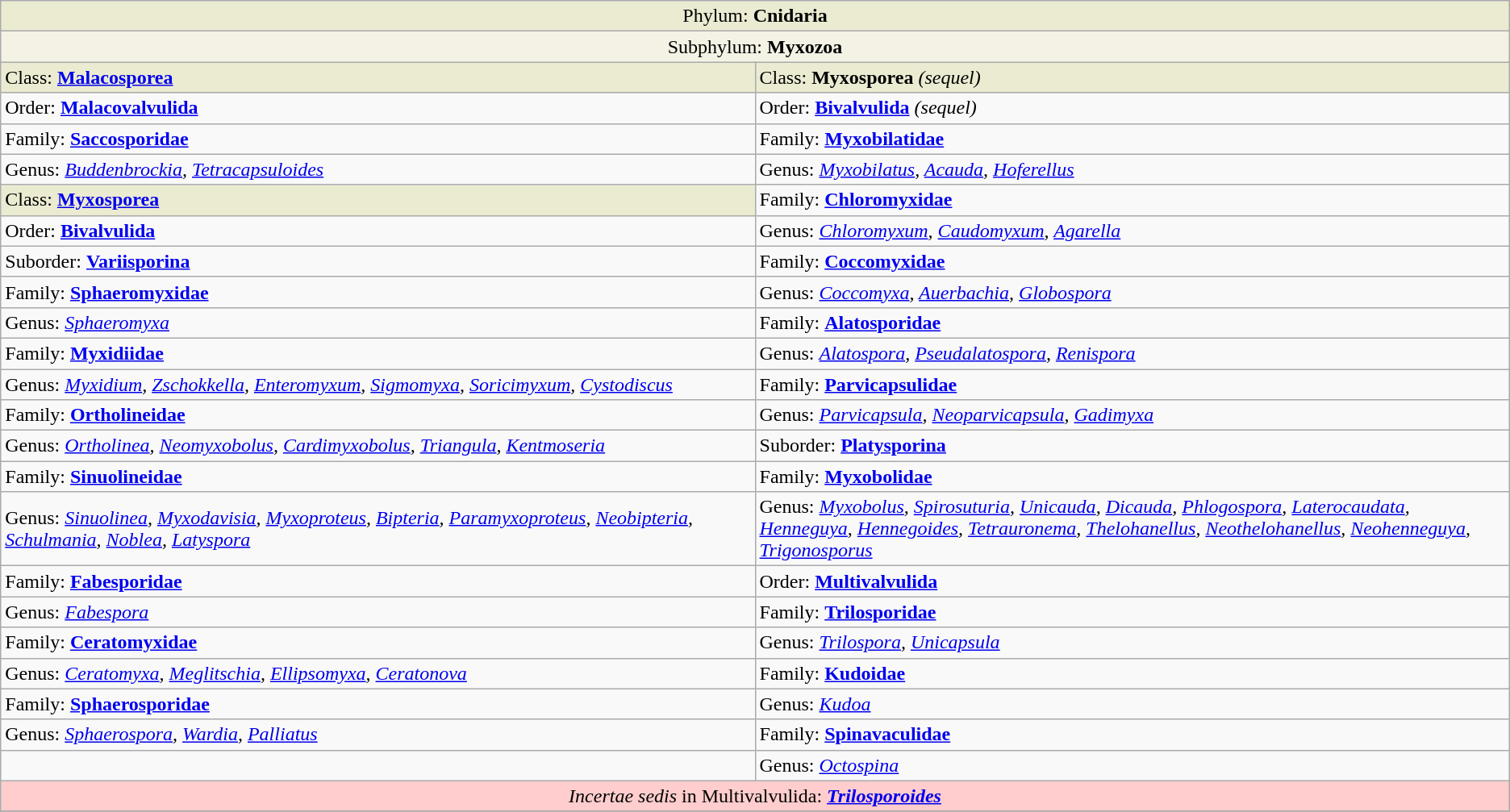<table class="wikitable">
<tr>
<td colspan="2" style="text-align:center;background-color:#ebebd2;">Phylum: <strong>Cnidaria</strong></td>
</tr>
<tr>
<td colspan="2" style="text-align:center;background-color:#f3f2e5;">Subphylum: <strong>Myxozoa</strong></td>
</tr>
<tr>
<td style="width:50%; background-color:#ebebd2;">Class: <strong><a href='#'>Malacosporea</a></strong></td>
<td style="background-color:#ebebd2;">Class: <strong>Myxosporea</strong> <em>(sequel)</em></td>
</tr>
<tr>
<td>Order: <strong><a href='#'>Malacovalvulida</a></strong></td>
<td>Order: <strong><a href='#'>Bivalvulida</a></strong> <em>(sequel)</em></td>
</tr>
<tr>
<td>Family: <strong><a href='#'>Saccosporidae</a></strong></td>
<td>Family: <strong><a href='#'>Myxobilatidae</a></strong></td>
</tr>
<tr>
<td>Genus: <em><a href='#'>Buddenbrockia</a>, <a href='#'>Tetracapsuloides</a></em></td>
<td>Genus: <em><a href='#'>Myxobilatus</a>, <a href='#'>Acauda</a>, <a href='#'>Hoferellus</a></em></td>
</tr>
<tr>
<td style="background-color:#ebebd2;">Class: <strong><a href='#'>Myxosporea</a></strong></td>
<td>Family: <strong><a href='#'>Chloromyxidae</a></strong></td>
</tr>
<tr>
<td>Order: <strong><a href='#'>Bivalvulida</a></strong></td>
<td>Genus: <em><a href='#'>Chloromyxum</a>, <a href='#'>Caudomyxum</a>, <a href='#'>Agarella</a></em></td>
</tr>
<tr>
<td>Suborder: <strong><a href='#'>Variisporina</a></strong></td>
<td>Family: <strong><a href='#'>Coccomyxidae</a></strong></td>
</tr>
<tr>
<td>Family: <strong><a href='#'>Sphaeromyxidae</a></strong></td>
<td>Genus: <em><a href='#'>Coccomyxa</a>, <a href='#'>Auerbachia</a>, <a href='#'>Globospora</a></em></td>
</tr>
<tr>
<td>Genus: <em><a href='#'>Sphaeromyxa</a></em></td>
<td>Family: <strong><a href='#'>Alatosporidae</a></strong></td>
</tr>
<tr>
<td>Family: <strong><a href='#'>Myxidiidae</a></strong></td>
<td>Genus: <em><a href='#'>Alatospora</a>, <a href='#'>Pseudalatospora</a>, <a href='#'>Renispora</a></em></td>
</tr>
<tr>
<td>Genus: <em><a href='#'>Myxidium</a>, <a href='#'>Zschokkella</a>, <a href='#'>Enteromyxum</a>, <a href='#'>Sigmomyxa</a>, <a href='#'>Soricimyxum</a>, <a href='#'>Cystodiscus</a></em></td>
<td>Family: <strong><a href='#'>Parvicapsulidae</a></strong></td>
</tr>
<tr>
<td>Family: <strong><a href='#'>Ortholineidae</a></strong></td>
<td>Genus: <em><a href='#'>Parvicapsula</a>, <a href='#'>Neoparvicapsula</a>, <a href='#'>Gadimyxa</a></em></td>
</tr>
<tr>
<td>Genus: <em><a href='#'>Ortholinea</a>, <a href='#'>Neomyxobolus</a>, <a href='#'>Cardimyxobolus</a>, <a href='#'>Triangula</a>, <a href='#'>Kentmoseria</a></em></td>
<td>Suborder: <strong><a href='#'>Platysporina</a></strong></td>
</tr>
<tr>
<td>Family: <strong><a href='#'>Sinuolineidae</a></strong></td>
<td>Family: <strong><a href='#'>Myxobolidae</a></strong></td>
</tr>
<tr>
<td>Genus: <em><a href='#'>Sinuolinea</a>, <a href='#'>Myxodavisia</a>, <a href='#'>Myxoproteus</a>, <a href='#'>Bipteria</a>, <a href='#'>Paramyxoproteus</a>, <a href='#'>Neobipteria</a>, <a href='#'>Schulmania</a>, <a href='#'>Noblea</a>, <a href='#'>Latyspora</a></em></td>
<td>Genus: <em><a href='#'>Myxobolus</a>, <a href='#'>Spirosuturia</a>, <a href='#'>Unicauda</a>, <a href='#'>Dicauda</a>, <a href='#'>Phlogospora</a>, <a href='#'>Laterocaudata</a>, <a href='#'>Henneguya</a>, <a href='#'>Hennegoides</a>, <a href='#'>Tetrauronema</a>, <a href='#'>Thelohanellus</a>, <a href='#'>Neothelohanellus</a>, <a href='#'>Neohenneguya</a>, <a href='#'>Trigonosporus</a></em></td>
</tr>
<tr>
<td>Family: <strong><a href='#'>Fabesporidae</a></strong></td>
<td>Order: <strong><a href='#'>Multivalvulida</a></strong></td>
</tr>
<tr>
<td>Genus: <em><a href='#'>Fabespora</a></em></td>
<td>Family: <strong><a href='#'>Trilosporidae</a></strong></td>
</tr>
<tr>
<td>Family: <strong><a href='#'>Ceratomyxidae</a></strong></td>
<td>Genus: <em><a href='#'>Trilospora</a>, <a href='#'>Unicapsula</a></em></td>
</tr>
<tr>
<td>Genus: <em><a href='#'>Ceratomyxa</a>, <a href='#'>Meglitschia</a>, <a href='#'>Ellipsomyxa</a>, <a href='#'>Ceratonova</a></em></td>
<td>Family: <strong><a href='#'>Kudoidae</a></strong></td>
</tr>
<tr>
<td>Family: <strong><a href='#'>Sphaerosporidae</a></strong></td>
<td>Genus: <em><a href='#'>Kudoa</a></em></td>
</tr>
<tr>
<td>Genus: <em><a href='#'>Sphaerospora</a>, <a href='#'>Wardia</a>, <a href='#'>Palliatus</a></em></td>
<td>Family: <strong><a href='#'>Spinavaculidae</a></strong></td>
</tr>
<tr>
<td></td>
<td>Genus: <em><a href='#'>Octospina</a></em></td>
</tr>
<tr>
<td colspan=2 style="background-color:#FFCDCD;text-align:center;"><em>Incertae sedis</em> in Multivalvulida: <strong><em><a href='#'>Trilosporoides</a></em></strong></td>
</tr>
<tr>
</tr>
</table>
